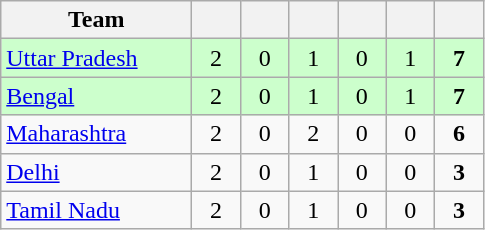<table class="wikitable" style="text-align:center">
<tr>
<th style="width:120px">Team</th>
<th style="width:25px"></th>
<th style="width:25px"></th>
<th style="width:25px"></th>
<th style="width:25px"></th>
<th style="width:25px"></th>
<th style="width:25px"></th>
</tr>
<tr style="background:#cfc;">
<td style="text-align:left"><a href='#'>Uttar Pradesh</a></td>
<td>2</td>
<td>0</td>
<td>1</td>
<td>0</td>
<td>1</td>
<td><strong>7</strong></td>
</tr>
<tr style="background:#cfc;">
<td style="text-align:left"><a href='#'>Bengal</a></td>
<td>2</td>
<td>0</td>
<td>1</td>
<td>0</td>
<td>1</td>
<td><strong>7</strong></td>
</tr>
<tr>
<td style="text-align:left"><a href='#'>Maharashtra</a></td>
<td>2</td>
<td>0</td>
<td>2</td>
<td>0</td>
<td>0</td>
<td><strong>6</strong></td>
</tr>
<tr>
<td style="text-align:left"><a href='#'>Delhi</a></td>
<td>2</td>
<td>0</td>
<td>1</td>
<td>0</td>
<td>0</td>
<td><strong>3</strong></td>
</tr>
<tr>
<td style="text-align:left"><a href='#'>Tamil Nadu</a></td>
<td>2</td>
<td>0</td>
<td>1</td>
<td>0</td>
<td>0</td>
<td><strong>3</strong></td>
</tr>
</table>
